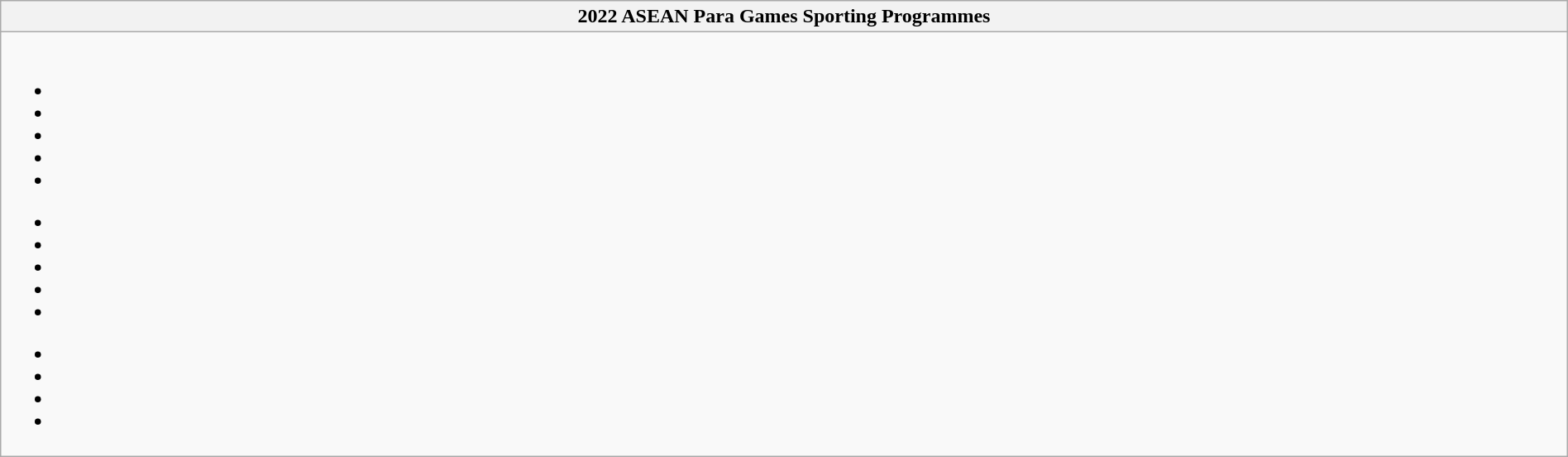<table class="wikitable" style="width: 100%;">
<tr>
<th>2022 ASEAN Para Games Sporting Programmes</th>
</tr>
<tr>
<td><br>
<ul><li> </li><li> </li><li> </li><li> </li><li> </li></ul><ul><li> </li><li> </li><li> </li><li> </li><li> </li></ul><ul><li> </li><li> </li><li> </li><li> </li></ul></td>
</tr>
</table>
